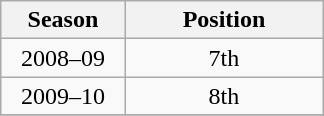<table class="wikitable" style="text-align:center;margin-left:1em;float:right">
<tr>
<th width="75">Season</th>
<th width="125">Position</th>
</tr>
<tr>
<td align="center">2008–09</td>
<td>7th</td>
</tr>
<tr>
<td align="center">2009–10</td>
<td>8th</td>
</tr>
<tr>
</tr>
</table>
